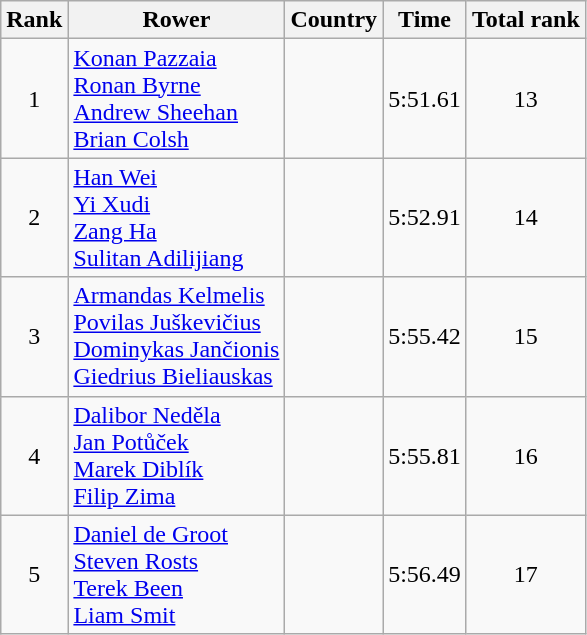<table class="wikitable" style="text-align:center">
<tr>
<th>Rank</th>
<th>Rower</th>
<th>Country</th>
<th>Time</th>
<th>Total rank</th>
</tr>
<tr>
<td>1</td>
<td align="left"><a href='#'>Konan Pazzaia</a><br><a href='#'>Ronan Byrne</a><br><a href='#'>Andrew Sheehan</a><br><a href='#'>Brian Colsh</a></td>
<td align="left"></td>
<td>5:51.61</td>
<td>13</td>
</tr>
<tr>
<td>2</td>
<td align="left"><a href='#'>Han Wei</a><br><a href='#'>Yi Xudi</a><br><a href='#'>Zang Ha</a><br><a href='#'>Sulitan Adilijiang</a></td>
<td align="left"></td>
<td>5:52.91</td>
<td>14</td>
</tr>
<tr>
<td>3</td>
<td align="left"><a href='#'>Armandas Kelmelis</a><br><a href='#'>Povilas Juškevičius</a><br><a href='#'>Dominykas Jančionis</a><br><a href='#'>Giedrius Bieliauskas</a></td>
<td align="left"></td>
<td>5:55.42</td>
<td>15</td>
</tr>
<tr>
<td>4</td>
<td align="left"><a href='#'>Dalibor Neděla</a><br><a href='#'>Jan Potůček</a><br><a href='#'>Marek Diblík</a><br><a href='#'>Filip Zima</a></td>
<td align="left"></td>
<td>5:55.81</td>
<td>16</td>
</tr>
<tr>
<td>5</td>
<td align="left"><a href='#'>Daniel de Groot</a><br><a href='#'>Steven Rosts</a><br><a href='#'>Terek Been</a><br><a href='#'>Liam Smit</a></td>
<td align="left"></td>
<td>5:56.49</td>
<td>17</td>
</tr>
</table>
